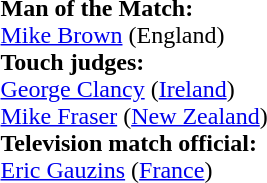<table style="width:100%">
<tr>
<td><br><strong>Man of the Match:</strong>
<br><a href='#'>Mike Brown</a> (England)<br><strong>Touch judges:</strong>
<br><a href='#'>George Clancy</a> (<a href='#'>Ireland</a>)
<br><a href='#'>Mike Fraser</a> (<a href='#'>New Zealand</a>)
<br><strong>Television match official:</strong>
<br><a href='#'>Eric Gauzins</a> (<a href='#'>France</a>)</td>
</tr>
</table>
